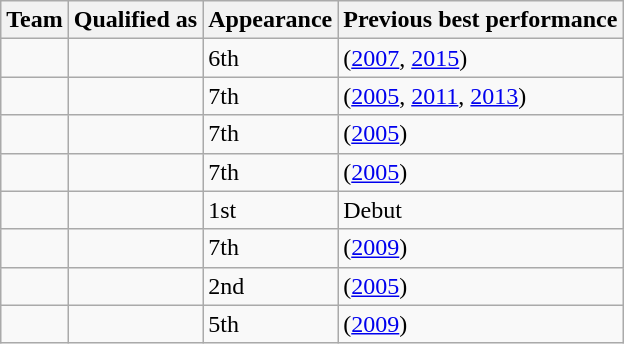<table class="wikitable sortable">
<tr>
<th>Team</th>
<th>Qualified as</th>
<th data-sort-type="number">Appearance</th>
<th>Previous best performance</th>
</tr>
<tr>
<td></td>
<td></td>
<td>6th</td>
<td> (<a href='#'>2007</a>, <a href='#'>2015</a>)</td>
</tr>
<tr>
<td></td>
<td></td>
<td>7th</td>
<td> (<a href='#'>2005</a>, <a href='#'>2011</a>, <a href='#'>2013</a>)</td>
</tr>
<tr>
<td></td>
<td></td>
<td>7th</td>
<td> (<a href='#'>2005</a>)</td>
</tr>
<tr>
<td></td>
<td></td>
<td>7th</td>
<td> (<a href='#'>2005</a>)</td>
</tr>
<tr>
<td></td>
<td></td>
<td>1st</td>
<td>Debut</td>
</tr>
<tr>
<td></td>
<td></td>
<td>7th</td>
<td> (<a href='#'>2009</a>)</td>
</tr>
<tr>
<td></td>
<td></td>
<td>2nd</td>
<td> (<a href='#'>2005</a>)</td>
</tr>
<tr>
<td></td>
<td></td>
<td>5th</td>
<td> (<a href='#'>2009</a>)</td>
</tr>
</table>
